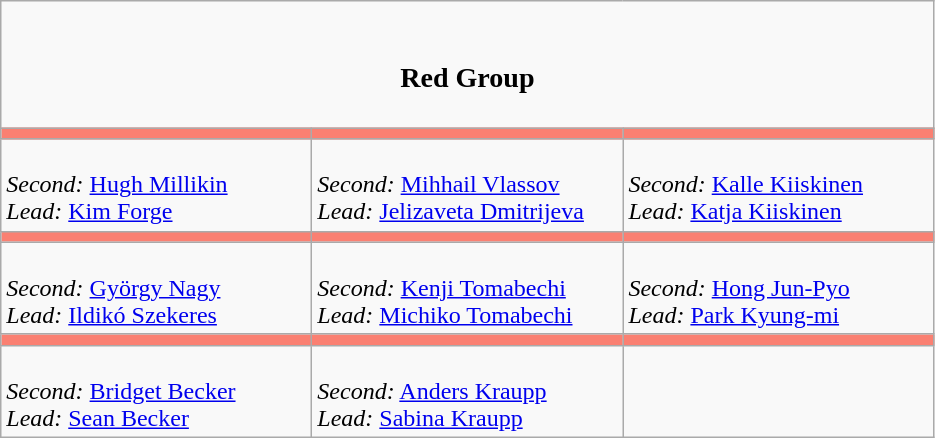<table class="wikitable">
<tr>
<td align=center colspan="3"><br><h3>Red Group</h3></td>
</tr>
<tr>
<th style="background: #FA8072;" width="200"></th>
<th style="background: #FA8072;" width="200"></th>
<th style="background: #FA8072;" width="200"></th>
</tr>
<tr>
<td><br><em>Second:</em> <a href='#'>Hugh Millikin</a><br>
<em>Lead:</em> <a href='#'>Kim Forge</a></td>
<td><br><em>Second:</em> <a href='#'>Mihhail Vlassov</a> <br>
<em>Lead:</em> <a href='#'>Jelizaveta Dmitrijeva</a></td>
<td><br><em>Second:</em> <a href='#'>Kalle Kiiskinen</a><br>
<em>Lead:</em> <a href='#'>Katja Kiiskinen</a></td>
</tr>
<tr>
<th style="background: #FA8072;" width="200"></th>
<th style="background: #FA8072;" width="200"></th>
<th style="background: #FA8072;" width="200"></th>
</tr>
<tr>
<td><br><em>Second:</em> <a href='#'>György Nagy</a><br>
<em>Lead:</em> <a href='#'>Ildikó Szekeres</a></td>
<td><br><em>Second:</em> <a href='#'>Kenji Tomabechi</a><br>
<em>Lead:</em> <a href='#'>Michiko Tomabechi</a></td>
<td><br><em>Second:</em> <a href='#'>Hong Jun-Pyo</a> <br>
<em>Lead:</em> <a href='#'>Park Kyung-mi</a></td>
</tr>
<tr>
<th style="background: #FA8072;" width="200"></th>
<th style="background: #FA8072;" width="200"></th>
<th style="background: #FA8072;" width="200"></th>
</tr>
<tr>
<td><br><em>Second:</em> <a href='#'>Bridget Becker</a><br>
<em>Lead:</em> <a href='#'>Sean Becker</a></td>
<td><br><em>Second:</em> <a href='#'>Anders Kraupp</a> <br>
<em>Lead:</em> <a href='#'>Sabina Kraupp</a></td>
<td></td>
</tr>
</table>
